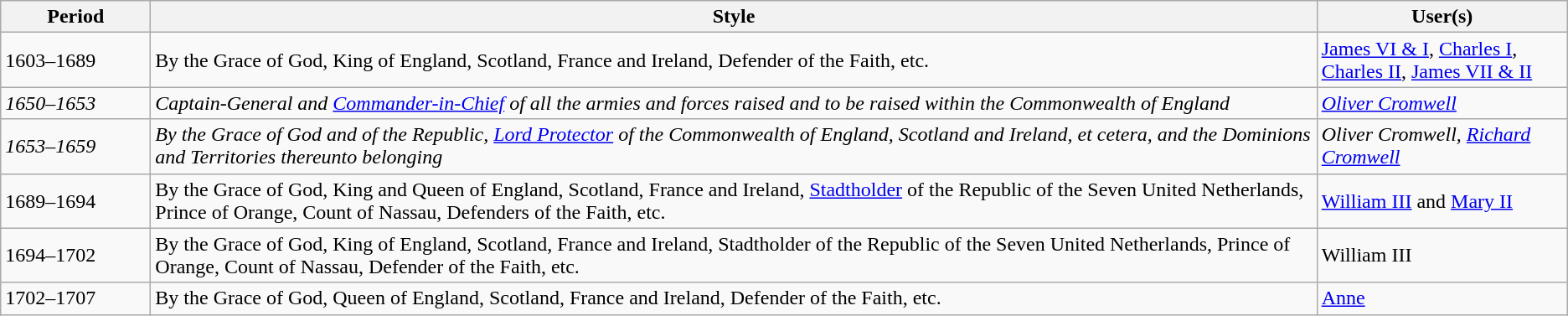<table class="wikitable">
<tr>
<th style="width:7em;">Period</th>
<th>Style</th>
<th style="width:12em;">User(s)</th>
</tr>
<tr>
<td>1603–1689</td>
<td>By the Grace of God, King of England, Scotland, France and Ireland, Defender of the Faith, etc.</td>
<td><a href='#'>James VI & I</a>, <a href='#'>Charles I</a>, <a href='#'>Charles II</a>, <a href='#'>James VII & II</a></td>
</tr>
<tr>
<td><em>1650–1653</em></td>
<td><em>Captain-General and <a href='#'>Commander-in-Chief</a> of all the armies and forces raised and to be raised within the Commonwealth of England</em></td>
<td><em><a href='#'>Oliver Cromwell</a></em></td>
</tr>
<tr>
<td><em>1653–1659</em></td>
<td><em>By the Grace of God and of the Republic, <a href='#'>Lord Protector</a> of the Commonwealth of England, Scotland and Ireland, et cetera, and the Dominions and Territories thereunto belonging</em></td>
<td><em>Oliver Cromwell, <a href='#'>Richard Cromwell</a></em></td>
</tr>
<tr>
<td>1689–1694</td>
<td>By the Grace of God, King and Queen of England, Scotland, France and Ireland, <a href='#'>Stadtholder</a> of the Republic of the Seven United Netherlands, Prince of Orange, Count of Nassau, Defenders of the Faith, etc.</td>
<td><a href='#'>William III</a> and <a href='#'>Mary II</a></td>
</tr>
<tr>
<td>1694–1702</td>
<td>By the Grace of God, King of England, Scotland, France and Ireland, Stadtholder of the Republic of the Seven United Netherlands, Prince of Orange, Count of Nassau, Defender of the Faith, etc.</td>
<td>William III</td>
</tr>
<tr>
<td>1702–1707</td>
<td>By the Grace of God, Queen of England, Scotland, France and Ireland, Defender of the Faith, etc.</td>
<td><a href='#'>Anne</a></td>
</tr>
</table>
